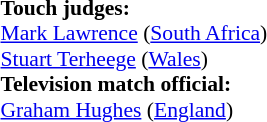<table style="width:100%; font-size:90%;">
<tr>
<td><br><strong>Touch judges:</strong>
<br><a href='#'>Mark Lawrence</a> (<a href='#'>South Africa</a>)
<br><a href='#'>Stuart Terheege</a> (<a href='#'>Wales</a>)
<br><strong>Television match official:</strong>
<br><a href='#'>Graham Hughes</a> (<a href='#'>England</a>)</td>
</tr>
</table>
